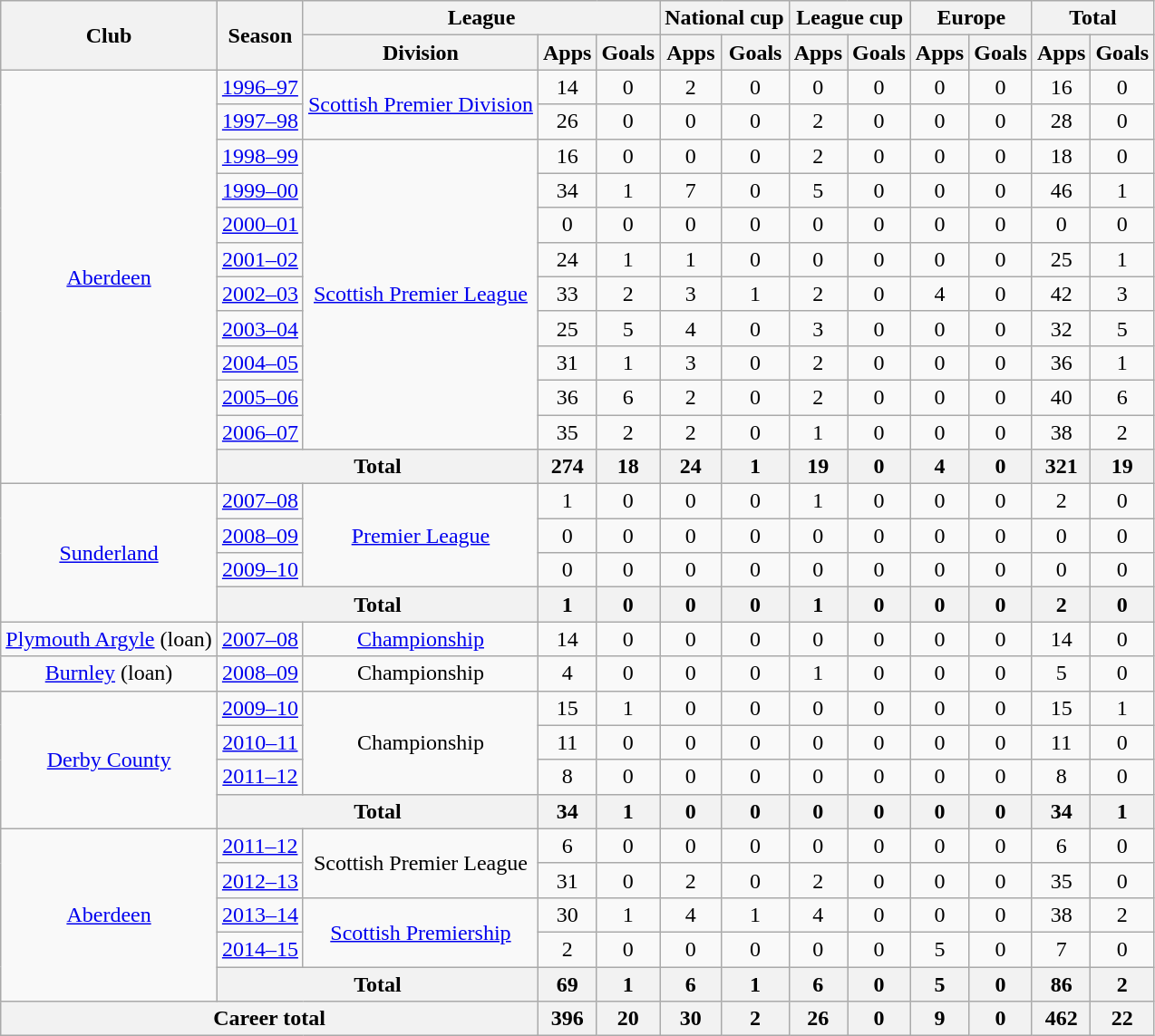<table class="wikitable" style="text-align:center">
<tr>
<th rowspan="2">Club</th>
<th rowspan="2">Season</th>
<th colspan="3">League</th>
<th colspan="2">National cup</th>
<th colspan="2">League cup</th>
<th colspan="2">Europe</th>
<th colspan="2">Total</th>
</tr>
<tr>
<th>Division</th>
<th>Apps</th>
<th>Goals</th>
<th>Apps</th>
<th>Goals</th>
<th>Apps</th>
<th>Goals</th>
<th>Apps</th>
<th>Goals</th>
<th>Apps</th>
<th>Goals</th>
</tr>
<tr>
<td rowspan="12"><a href='#'>Aberdeen</a></td>
<td><a href='#'>1996–97</a></td>
<td rowspan="2"><a href='#'>Scottish Premier Division</a></td>
<td>14</td>
<td>0</td>
<td>2</td>
<td>0</td>
<td>0</td>
<td>0</td>
<td>0</td>
<td>0</td>
<td>16</td>
<td>0</td>
</tr>
<tr>
<td><a href='#'>1997–98</a></td>
<td>26</td>
<td>0</td>
<td>0</td>
<td>0</td>
<td>2</td>
<td>0</td>
<td>0</td>
<td>0</td>
<td>28</td>
<td>0</td>
</tr>
<tr>
<td><a href='#'>1998–99</a></td>
<td rowspan="9"><a href='#'>Scottish Premier League</a></td>
<td>16</td>
<td>0</td>
<td>0</td>
<td>0</td>
<td>2</td>
<td>0</td>
<td>0</td>
<td>0</td>
<td>18</td>
<td>0</td>
</tr>
<tr>
<td><a href='#'>1999–00</a></td>
<td>34</td>
<td>1</td>
<td>7</td>
<td>0</td>
<td>5</td>
<td>0</td>
<td>0</td>
<td>0</td>
<td>46</td>
<td>1</td>
</tr>
<tr>
<td><a href='#'>2000–01</a></td>
<td>0</td>
<td>0</td>
<td>0</td>
<td>0</td>
<td>0</td>
<td>0</td>
<td>0</td>
<td>0</td>
<td>0</td>
<td>0</td>
</tr>
<tr>
<td><a href='#'>2001–02</a></td>
<td>24</td>
<td>1</td>
<td>1</td>
<td>0</td>
<td>0</td>
<td>0</td>
<td>0</td>
<td>0</td>
<td>25</td>
<td>1</td>
</tr>
<tr>
<td><a href='#'>2002–03</a></td>
<td>33</td>
<td>2</td>
<td>3</td>
<td>1</td>
<td>2</td>
<td>0</td>
<td>4</td>
<td>0</td>
<td>42</td>
<td>3</td>
</tr>
<tr>
<td><a href='#'>2003–04</a></td>
<td>25</td>
<td>5</td>
<td>4</td>
<td>0</td>
<td>3</td>
<td>0</td>
<td>0</td>
<td>0</td>
<td>32</td>
<td>5</td>
</tr>
<tr>
<td><a href='#'>2004–05</a></td>
<td>31</td>
<td>1</td>
<td>3</td>
<td>0</td>
<td>2</td>
<td>0</td>
<td>0</td>
<td>0</td>
<td>36</td>
<td>1</td>
</tr>
<tr>
<td><a href='#'>2005–06</a></td>
<td>36</td>
<td>6</td>
<td>2</td>
<td>0</td>
<td>2</td>
<td>0</td>
<td>0</td>
<td>0</td>
<td>40</td>
<td>6</td>
</tr>
<tr>
<td><a href='#'>2006–07</a></td>
<td>35</td>
<td>2</td>
<td>2</td>
<td>0</td>
<td>1</td>
<td>0</td>
<td>0</td>
<td>0</td>
<td>38</td>
<td>2</td>
</tr>
<tr>
<th colspan="2">Total</th>
<th>274</th>
<th>18</th>
<th>24</th>
<th>1</th>
<th>19</th>
<th>0</th>
<th>4</th>
<th>0</th>
<th>321</th>
<th>19</th>
</tr>
<tr>
<td rowspan="4"><a href='#'>Sunderland</a></td>
<td><a href='#'>2007–08</a></td>
<td rowspan="3"><a href='#'>Premier League</a></td>
<td>1</td>
<td>0</td>
<td>0</td>
<td>0</td>
<td>1</td>
<td>0</td>
<td>0</td>
<td>0</td>
<td>2</td>
<td>0</td>
</tr>
<tr>
<td><a href='#'>2008–09</a></td>
<td>0</td>
<td>0</td>
<td>0</td>
<td>0</td>
<td>0</td>
<td>0</td>
<td>0</td>
<td>0</td>
<td>0</td>
<td>0</td>
</tr>
<tr>
<td><a href='#'>2009–10</a></td>
<td>0</td>
<td>0</td>
<td>0</td>
<td>0</td>
<td>0</td>
<td>0</td>
<td>0</td>
<td>0</td>
<td>0</td>
<td>0</td>
</tr>
<tr>
<th colspan="2">Total</th>
<th>1</th>
<th>0</th>
<th>0</th>
<th>0</th>
<th>1</th>
<th>0</th>
<th>0</th>
<th>0</th>
<th>2</th>
<th>0</th>
</tr>
<tr>
<td><a href='#'>Plymouth Argyle</a> (loan)</td>
<td><a href='#'>2007–08</a></td>
<td><a href='#'>Championship</a></td>
<td>14</td>
<td>0</td>
<td>0</td>
<td>0</td>
<td>0</td>
<td>0</td>
<td>0</td>
<td>0</td>
<td>14</td>
<td>0</td>
</tr>
<tr>
<td><a href='#'>Burnley</a> (loan)</td>
<td><a href='#'>2008–09</a></td>
<td>Championship</td>
<td>4</td>
<td>0</td>
<td>0</td>
<td>0</td>
<td>1</td>
<td>0</td>
<td>0</td>
<td>0</td>
<td>5</td>
<td>0</td>
</tr>
<tr>
<td rowspan="4"><a href='#'>Derby County</a></td>
<td><a href='#'>2009–10</a></td>
<td rowspan="3">Championship</td>
<td>15</td>
<td>1</td>
<td>0</td>
<td>0</td>
<td>0</td>
<td>0</td>
<td>0</td>
<td>0</td>
<td>15</td>
<td>1</td>
</tr>
<tr>
<td><a href='#'>2010–11</a></td>
<td>11</td>
<td>0</td>
<td>0</td>
<td>0</td>
<td>0</td>
<td>0</td>
<td>0</td>
<td>0</td>
<td>11</td>
<td>0</td>
</tr>
<tr>
<td><a href='#'>2011–12</a></td>
<td>8</td>
<td>0</td>
<td>0</td>
<td>0</td>
<td>0</td>
<td>0</td>
<td>0</td>
<td>0</td>
<td>8</td>
<td>0</td>
</tr>
<tr>
<th colspan="2">Total</th>
<th>34</th>
<th>1</th>
<th>0</th>
<th>0</th>
<th>0</th>
<th>0</th>
<th>0</th>
<th>0</th>
<th>34</th>
<th>1</th>
</tr>
<tr>
<td rowspan="5"><a href='#'>Aberdeen</a></td>
<td><a href='#'>2011–12</a></td>
<td rowspan="2">Scottish Premier League</td>
<td>6</td>
<td>0</td>
<td>0</td>
<td>0</td>
<td>0</td>
<td>0</td>
<td>0</td>
<td>0</td>
<td>6</td>
<td>0</td>
</tr>
<tr>
<td><a href='#'>2012–13</a></td>
<td>31</td>
<td>0</td>
<td>2</td>
<td>0</td>
<td>2</td>
<td>0</td>
<td>0</td>
<td>0</td>
<td>35</td>
<td>0</td>
</tr>
<tr>
<td><a href='#'>2013–14</a></td>
<td rowspan="2"><a href='#'>Scottish Premiership</a></td>
<td>30</td>
<td>1</td>
<td>4</td>
<td>1</td>
<td>4</td>
<td>0</td>
<td>0</td>
<td>0</td>
<td>38</td>
<td>2</td>
</tr>
<tr>
<td><a href='#'>2014–15</a></td>
<td>2</td>
<td>0</td>
<td>0</td>
<td>0</td>
<td>0</td>
<td>0</td>
<td>5</td>
<td>0</td>
<td>7</td>
<td>0</td>
</tr>
<tr>
<th colspan="2">Total</th>
<th>69</th>
<th>1</th>
<th>6</th>
<th>1</th>
<th>6</th>
<th>0</th>
<th>5</th>
<th>0</th>
<th>86</th>
<th>2</th>
</tr>
<tr>
<th colspan="3">Career total</th>
<th>396</th>
<th>20</th>
<th>30</th>
<th>2</th>
<th>26</th>
<th>0</th>
<th>9</th>
<th>0</th>
<th>462</th>
<th>22</th>
</tr>
</table>
